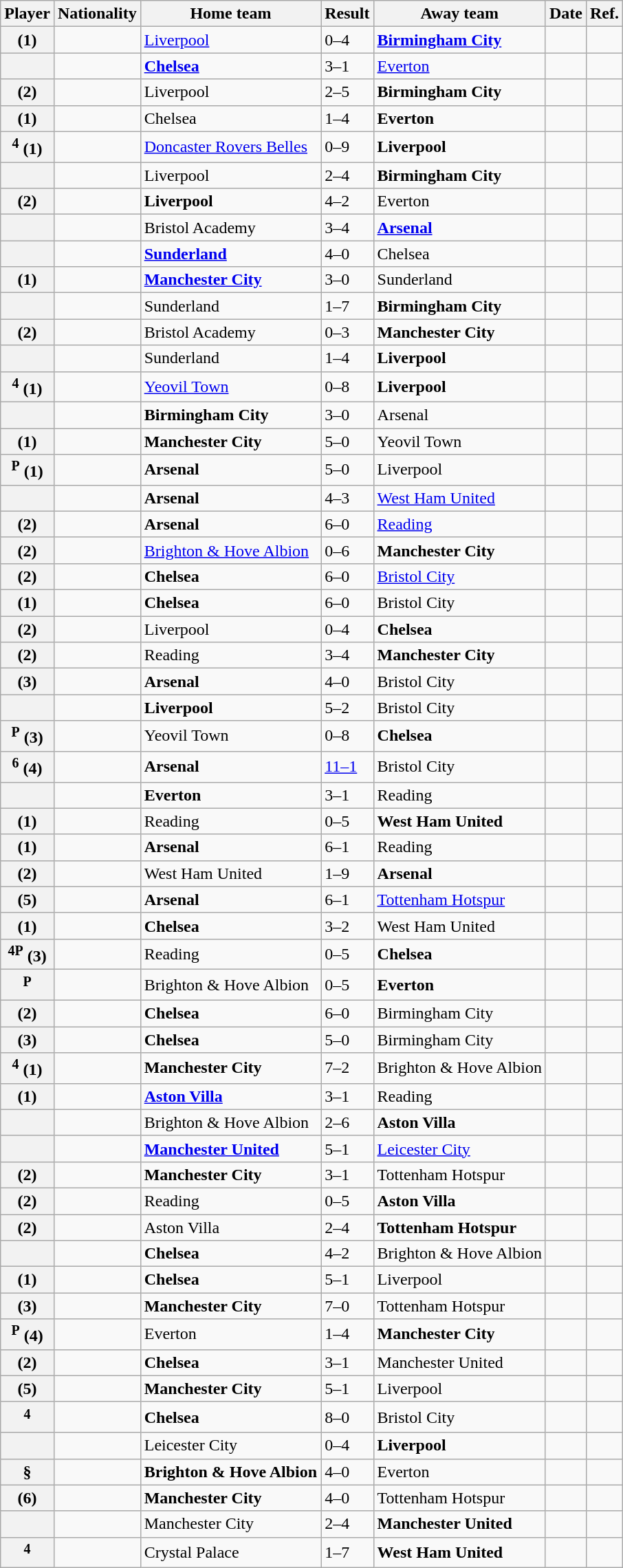<table class="wikitable sortable plainrowheaders">
<tr>
<th scope="col">Player</th>
<th scope="col">Nationality</th>
<th scope="col">Home team</th>
<th scope="col">Result</th>
<th scope="col">Away team</th>
<th scope="col">Date</th>
<th scope="col" class="unsortable" align="center">Ref.</th>
</tr>
<tr>
<th scope="row"> (1)</th>
<td></td>
<td><a href='#'>Liverpool</a></td>
<td>0–4</td>
<td><strong><a href='#'>Birmingham City</a></strong></td>
<td></td>
<td></td>
</tr>
<tr>
<th scope="row"></th>
<td></td>
<td><strong><a href='#'>Chelsea</a></strong></td>
<td>3–1</td>
<td><a href='#'>Everton</a></td>
<td></td>
<td></td>
</tr>
<tr>
<th scope="row"> (2)</th>
<td></td>
<td>Liverpool</td>
<td>2–5</td>
<td><strong>Birmingham City</strong></td>
<td></td>
<td></td>
</tr>
<tr>
<th scope="row"> (1)</th>
<td></td>
<td>Chelsea</td>
<td>1–4</td>
<td><strong>Everton</strong></td>
<td></td>
<td></td>
</tr>
<tr>
<th scope="row"><sup>4</sup> (1)</th>
<td></td>
<td><a href='#'>Doncaster Rovers Belles</a></td>
<td>0–9</td>
<td><strong>Liverpool</strong></td>
<td></td>
<td></td>
</tr>
<tr>
<th scope="row"></th>
<td></td>
<td>Liverpool</td>
<td>2–4</td>
<td><strong>Birmingham City</strong></td>
<td></td>
<td></td>
</tr>
<tr>
<th scope="row"> (2)</th>
<td></td>
<td><strong>Liverpool</strong></td>
<td>4–2</td>
<td>Everton</td>
<td></td>
<td></td>
</tr>
<tr>
<th scope="row"></th>
<td></td>
<td>Bristol Academy</td>
<td>3–4</td>
<td><strong><a href='#'>Arsenal</a></strong></td>
<td></td>
<td></td>
</tr>
<tr>
<th scope="row"></th>
<td></td>
<td><strong><a href='#'>Sunderland</a></strong></td>
<td>4–0</td>
<td>Chelsea</td>
<td></td>
<td></td>
</tr>
<tr>
<th scope="row"> (1)</th>
<td></td>
<td><strong><a href='#'>Manchester City</a></strong></td>
<td>3–0</td>
<td>Sunderland</td>
<td></td>
<td></td>
</tr>
<tr>
<th scope="row"></th>
<td></td>
<td>Sunderland</td>
<td>1–7</td>
<td><strong>Birmingham City</strong></td>
<td></td>
<td></td>
</tr>
<tr>
<th scope="row"> (2)</th>
<td></td>
<td>Bristol Academy</td>
<td>0–3</td>
<td><strong>Manchester City</strong></td>
<td></td>
<td></td>
</tr>
<tr>
<th scope="row"></th>
<td></td>
<td>Sunderland</td>
<td>1–4</td>
<td><strong>Liverpool</strong></td>
<td></td>
<td></td>
</tr>
<tr>
<th scope="row"><sup>4</sup> (1)</th>
<td></td>
<td><a href='#'>Yeovil Town</a></td>
<td>0–8</td>
<td><strong>Liverpool</strong></td>
<td></td>
<td></td>
</tr>
<tr>
<th scope="row"></th>
<td></td>
<td><strong>Birmingham City</strong></td>
<td>3–0</td>
<td>Arsenal</td>
<td></td>
<td></td>
</tr>
<tr>
<th scope="row"> (1)</th>
<td></td>
<td><strong>Manchester City</strong></td>
<td>5–0</td>
<td>Yeovil Town</td>
<td></td>
<td></td>
</tr>
<tr>
<th scope="row"><sup>P</sup> (1)</th>
<td></td>
<td><strong>Arsenal</strong></td>
<td>5–0</td>
<td>Liverpool</td>
<td></td>
<td></td>
</tr>
<tr>
<th scope="row"></th>
<td></td>
<td><strong>Arsenal</strong></td>
<td>4–3</td>
<td><a href='#'>West Ham United</a></td>
<td></td>
<td></td>
</tr>
<tr>
<th scope="row"> (2)</th>
<td></td>
<td><strong>Arsenal</strong></td>
<td>6–0</td>
<td><a href='#'>Reading</a></td>
<td></td>
<td></td>
</tr>
<tr>
<th scope="row"> (2)</th>
<td></td>
<td><a href='#'>Brighton & Hove Albion</a></td>
<td>0–6</td>
<td><strong>Manchester City</strong></td>
<td></td>
<td></td>
</tr>
<tr>
<th scope="row"> (2)</th>
<td></td>
<td><strong>Chelsea</strong></td>
<td>6–0</td>
<td><a href='#'>Bristol City</a></td>
<td></td>
<td></td>
</tr>
<tr>
<th scope="row"> (1)</th>
<td></td>
<td><strong>Chelsea</strong></td>
<td>6–0</td>
<td>Bristol City</td>
<td></td>
<td></td>
</tr>
<tr>
<th scope="row"> (2)</th>
<td></td>
<td>Liverpool</td>
<td>0–4</td>
<td><strong>Chelsea</strong></td>
<td></td>
<td></td>
</tr>
<tr>
<th scope="row"> (2)</th>
<td></td>
<td>Reading</td>
<td>3–4</td>
<td><strong>Manchester City</strong></td>
<td></td>
<td></td>
</tr>
<tr>
<th scope="row"> (3)</th>
<td></td>
<td><strong>Arsenal</strong></td>
<td>4–0</td>
<td>Bristol City</td>
<td></td>
<td></td>
</tr>
<tr>
<th scope="row"></th>
<td></td>
<td><strong>Liverpool</strong></td>
<td>5–2</td>
<td>Bristol City</td>
<td></td>
<td></td>
</tr>
<tr>
<th scope="row"><sup>P</sup> (3)</th>
<td></td>
<td>Yeovil Town</td>
<td>0–8</td>
<td><strong>Chelsea</strong></td>
<td></td>
<td></td>
</tr>
<tr>
<th scope="row"><sup>6</sup> (4)</th>
<td></td>
<td><strong>Arsenal</strong></td>
<td><a href='#'>11–1</a></td>
<td>Bristol City</td>
<td></td>
<td></td>
</tr>
<tr>
<th scope="row"></th>
<td></td>
<td><strong>Everton</strong></td>
<td>3–1</td>
<td>Reading</td>
<td></td>
<td></td>
</tr>
<tr>
<th scope="row"> (1)</th>
<td></td>
<td>Reading</td>
<td>0–5</td>
<td><strong>West Ham United</strong></td>
<td></td>
<td></td>
</tr>
<tr>
<th scope="row"> (1)</th>
<td></td>
<td><strong>Arsenal</strong></td>
<td>6–1</td>
<td>Reading</td>
<td></td>
<td></td>
</tr>
<tr>
<th scope="row"> (2)</th>
<td></td>
<td>West Ham United</td>
<td>1–9</td>
<td><strong>Arsenal</strong></td>
<td></td>
<td></td>
</tr>
<tr>
<th scope="row"> (5)</th>
<td></td>
<td><strong>Arsenal</strong></td>
<td>6–1</td>
<td><a href='#'>Tottenham Hotspur</a></td>
<td></td>
<td></td>
</tr>
<tr>
<th scope="row"> (1)</th>
<td></td>
<td><strong>Chelsea</strong></td>
<td>3–2</td>
<td>West Ham United</td>
<td></td>
<td></td>
</tr>
<tr>
<th scope="row"><sup>4P</sup> (3)</th>
<td></td>
<td>Reading</td>
<td>0–5</td>
<td><strong>Chelsea</strong></td>
<td></td>
<td></td>
</tr>
<tr>
<th scope="row"><sup>P</sup></th>
<td></td>
<td>Brighton & Hove Albion</td>
<td>0–5</td>
<td><strong>Everton</strong></td>
<td></td>
<td></td>
</tr>
<tr>
<th scope="row"> (2)</th>
<td></td>
<td><strong>Chelsea</strong></td>
<td>6–0</td>
<td>Birmingham City</td>
<td></td>
<td></td>
</tr>
<tr>
<th scope="row"> (3)</th>
<td></td>
<td><strong>Chelsea</strong></td>
<td 5-0>5–0</td>
<td>Birmingham City</td>
<td></td>
<td></td>
</tr>
<tr>
<th scope="row"><sup>4</sup> (1)</th>
<td></td>
<td><strong>Manchester City</strong></td>
<td>7–2</td>
<td>Brighton & Hove Albion</td>
<td></td>
<td></td>
</tr>
<tr>
<th scope="row"> (1)</th>
<td></td>
<td><strong><a href='#'>Aston Villa</a></strong></td>
<td>3–1</td>
<td>Reading</td>
<td></td>
<td></td>
</tr>
<tr>
<th scope="row"></th>
<td></td>
<td>Brighton & Hove Albion</td>
<td>2–6</td>
<td><strong>Aston Villa</strong></td>
<td></td>
<td></td>
</tr>
<tr>
<th scope="row"></th>
<td></td>
<td><strong><a href='#'>Manchester United</a></strong></td>
<td>5–1</td>
<td><a href='#'>Leicester City</a></td>
<td></td>
<td></td>
</tr>
<tr>
<th scope="row"> (2)</th>
<td></td>
<td><strong>Manchester City</strong></td>
<td>3–1</td>
<td>Tottenham Hotspur</td>
<td></td>
<td></td>
</tr>
<tr>
<th scope="row"> (2)</th>
<td></td>
<td>Reading</td>
<td>0–5</td>
<td><strong>Aston Villa</strong></td>
<td></td>
<td></td>
</tr>
<tr>
<th scope="row"> (2)</th>
<td></td>
<td>Aston Villa</td>
<td>2–4</td>
<td><strong>Tottenham Hotspur</strong></td>
<td></td>
<td></td>
</tr>
<tr>
<th scope="row"></th>
<td></td>
<td><strong>Chelsea</strong></td>
<td>4–2</td>
<td>Brighton & Hove Albion</td>
<td></td>
<td></td>
</tr>
<tr>
<th scope="row"> (1)</th>
<td></td>
<td><strong>Chelsea</strong></td>
<td>5–1</td>
<td>Liverpool</td>
<td></td>
<td></td>
</tr>
<tr>
<th scope="row"> (3)</th>
<td></td>
<td><strong>Manchester City</strong></td>
<td>7–0</td>
<td>Tottenham Hotspur</td>
<td></td>
<td></td>
</tr>
<tr>
<th scope="row"><sup>P</sup> (4)</th>
<td></td>
<td>Everton</td>
<td>1–4</td>
<td><strong>Manchester City</strong></td>
<td></td>
<td></td>
</tr>
<tr>
<th scope="row"> (2)</th>
<td></td>
<td><strong>Chelsea</strong></td>
<td>3–1</td>
<td>Manchester United</td>
<td></td>
<td></td>
</tr>
<tr>
<th scope="row"> (5)</th>
<td></td>
<td><strong>Manchester City</strong></td>
<td>5–1</td>
<td>Liverpool</td>
<td></td>
<td></td>
</tr>
<tr>
<th scope="row"><sup>4</sup></th>
<td></td>
<td><strong>Chelsea</strong></td>
<td>8–0</td>
<td>Bristol City</td>
<td></td>
<td></td>
</tr>
<tr>
<th scope="row"></th>
<td></td>
<td>Leicester City</td>
<td>0–4</td>
<td><strong>Liverpool</strong></td>
<td></td>
<td></td>
</tr>
<tr>
<th scope="row">§</th>
<td></td>
<td><strong>Brighton & Hove Albion</strong></td>
<td>4–0</td>
<td>Everton</td>
<td></td>
<td></td>
</tr>
<tr>
<th scope="row"> (6)</th>
<td></td>
<td><strong>Manchester City</strong></td>
<td>4–0</td>
<td>Tottenham Hotspur</td>
<td></td>
<td></td>
</tr>
<tr>
<th scope="row"></th>
<td></td>
<td>Manchester City</td>
<td>2–4</td>
<td><strong>Manchester United</strong></td>
<td></td>
<td></td>
</tr>
<tr>
<th scope="row"><sup>4</sup></th>
<td></td>
<td>Crystal Palace</td>
<td>1–7</td>
<td><strong>West Ham United</strong></td>
<td></td>
<td></td>
</tr>
</table>
